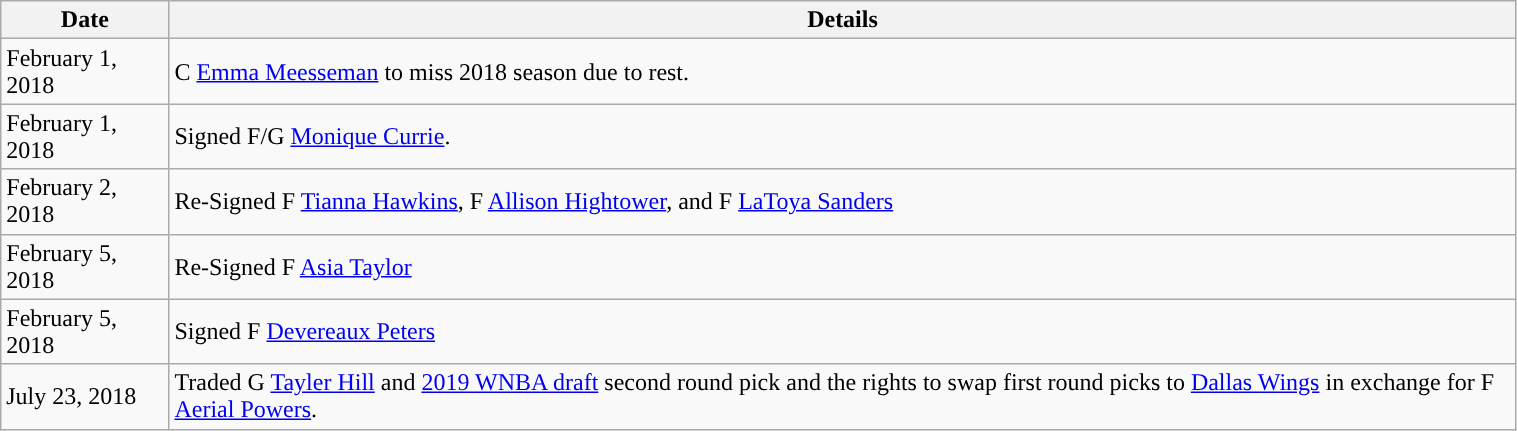<table class="wikitable" style="width:80%">
<tr>
<th>Date</th>
<th>Details</th>
</tr>
<tr>
<td>February 1, 2018</td>
<td>C <a href='#'>Emma Meesseman</a> to miss 2018 season due to rest.</td>
</tr>
<tr>
<td>February 1, 2018</td>
<td>Signed F/G <a href='#'>Monique Currie</a>.</td>
</tr>
<tr>
<td>February 2, 2018</td>
<td>Re-Signed F <a href='#'>Tianna Hawkins</a>, F <a href='#'>Allison Hightower</a>, and F <a href='#'>LaToya Sanders</a></td>
</tr>
<tr>
<td>February 5, 2018</td>
<td>Re-Signed F <a href='#'>Asia Taylor</a></td>
</tr>
<tr>
<td>February 5, 2018</td>
<td>Signed F <a href='#'>Devereaux Peters</a></td>
</tr>
<tr>
<td>July 23, 2018</td>
<td>Traded G <a href='#'>Tayler Hill</a> and <a href='#'>2019 WNBA draft</a> second round pick and the rights to swap first round picks to <a href='#'>Dallas Wings</a> in exchange for F <a href='#'>Aerial Powers</a>.</td>
</tr>
</table>
